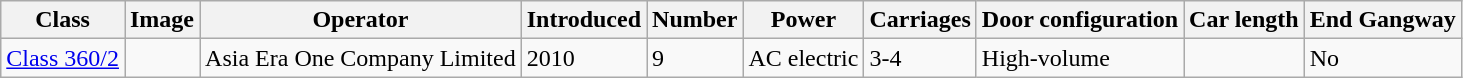<table class="wikitable">
<tr>
<th>Class</th>
<th>Image</th>
<th>Operator</th>
<th>Introduced</th>
<th>Number</th>
<th>Power</th>
<th>Carriages</th>
<th>Door configuration</th>
<th>Car length</th>
<th>End Gangway</th>
</tr>
<tr>
<td><a href='#'>Class 360/2</a></td>
<td></td>
<td>Asia Era One Company Limited</td>
<td>2010</td>
<td>9</td>
<td>AC electric</td>
<td>3-4</td>
<td>High-volume</td>
<td></td>
<td>No</td>
</tr>
</table>
